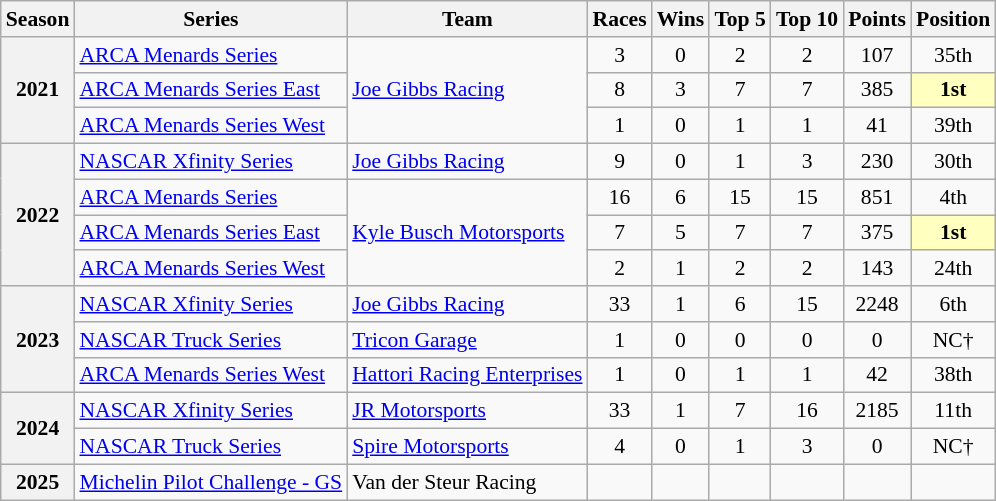<table class="wikitable" style="font-size: 90%; text-align:center">
<tr>
<th>Season</th>
<th>Series</th>
<th>Team</th>
<th>Races</th>
<th>Wins</th>
<th>Top 5</th>
<th>Top 10</th>
<th>Points</th>
<th>Position</th>
</tr>
<tr>
<th rowspan=3>2021</th>
<td align=left><a href='#'>ARCA Menards Series</a></td>
<td rowspan=3 align=left><a href='#'>Joe Gibbs Racing</a></td>
<td>3</td>
<td>0</td>
<td>2</td>
<td>2</td>
<td>107</td>
<td>35th</td>
</tr>
<tr>
<td align=left><a href='#'>ARCA Menards Series East</a></td>
<td>8</td>
<td>3</td>
<td>7</td>
<td>7</td>
<td>385</td>
<td style="background:#FFFFBF;"><strong>1st</strong></td>
</tr>
<tr>
<td align=left><a href='#'>ARCA Menards Series West</a></td>
<td>1</td>
<td>0</td>
<td>1</td>
<td>1</td>
<td>41</td>
<td>39th</td>
</tr>
<tr>
<th rowspan=4>2022</th>
<td align=left><a href='#'>NASCAR Xfinity Series</a></td>
<td align=left><a href='#'>Joe Gibbs Racing</a></td>
<td>9</td>
<td>0</td>
<td>1</td>
<td>3</td>
<td>230</td>
<td>30th</td>
</tr>
<tr>
<td align=left><a href='#'>ARCA Menards Series</a></td>
<td rowspan=3 align=left><a href='#'>Kyle Busch Motorsports</a></td>
<td>16</td>
<td>6</td>
<td>15</td>
<td>15</td>
<td>851</td>
<td>4th</td>
</tr>
<tr>
<td align=left><a href='#'>ARCA Menards Series East</a></td>
<td>7</td>
<td>5</td>
<td>7</td>
<td>7</td>
<td>375</td>
<td style="background:#FFFFBF;"><strong>1st</strong></td>
</tr>
<tr>
<td align=left><a href='#'>ARCA Menards Series West</a></td>
<td>2</td>
<td>1</td>
<td>2</td>
<td>2</td>
<td>143</td>
<td>24th</td>
</tr>
<tr>
<th rowspan=3>2023</th>
<td align=left><a href='#'>NASCAR Xfinity Series</a></td>
<td align=left><a href='#'>Joe Gibbs Racing</a></td>
<td>33</td>
<td>1</td>
<td>6</td>
<td>15</td>
<td>2248</td>
<td>6th</td>
</tr>
<tr>
<td align=left><a href='#'>NASCAR Truck Series</a></td>
<td align=left><a href='#'>Tricon Garage</a></td>
<td>1</td>
<td>0</td>
<td>0</td>
<td>0</td>
<td>0</td>
<td>NC†</td>
</tr>
<tr>
<td align=left><a href='#'>ARCA Menards Series West</a></td>
<td align=left><a href='#'>Hattori Racing Enterprises</a></td>
<td>1</td>
<td>0</td>
<td>1</td>
<td>1</td>
<td>42</td>
<td>38th</td>
</tr>
<tr>
<th rowspan=2>2024</th>
<td align=left><a href='#'>NASCAR Xfinity Series</a></td>
<td align=left><a href='#'>JR Motorsports</a></td>
<td>33</td>
<td>1</td>
<td>7</td>
<td>16</td>
<td>2185</td>
<td>11th</td>
</tr>
<tr>
<td align=left><a href='#'>NASCAR Truck Series</a></td>
<td align=left><a href='#'>Spire Motorsports</a></td>
<td>4</td>
<td>0</td>
<td>1</td>
<td>3</td>
<td>0</td>
<td>NC†</td>
</tr>
<tr>
<th>2025</th>
<td align=left><a href='#'>Michelin Pilot Challenge - GS</a></td>
<td align=left>Van der Steur Racing</td>
<td></td>
<td></td>
<td></td>
<td></td>
<td></td>
<td></td>
</tr>
</table>
